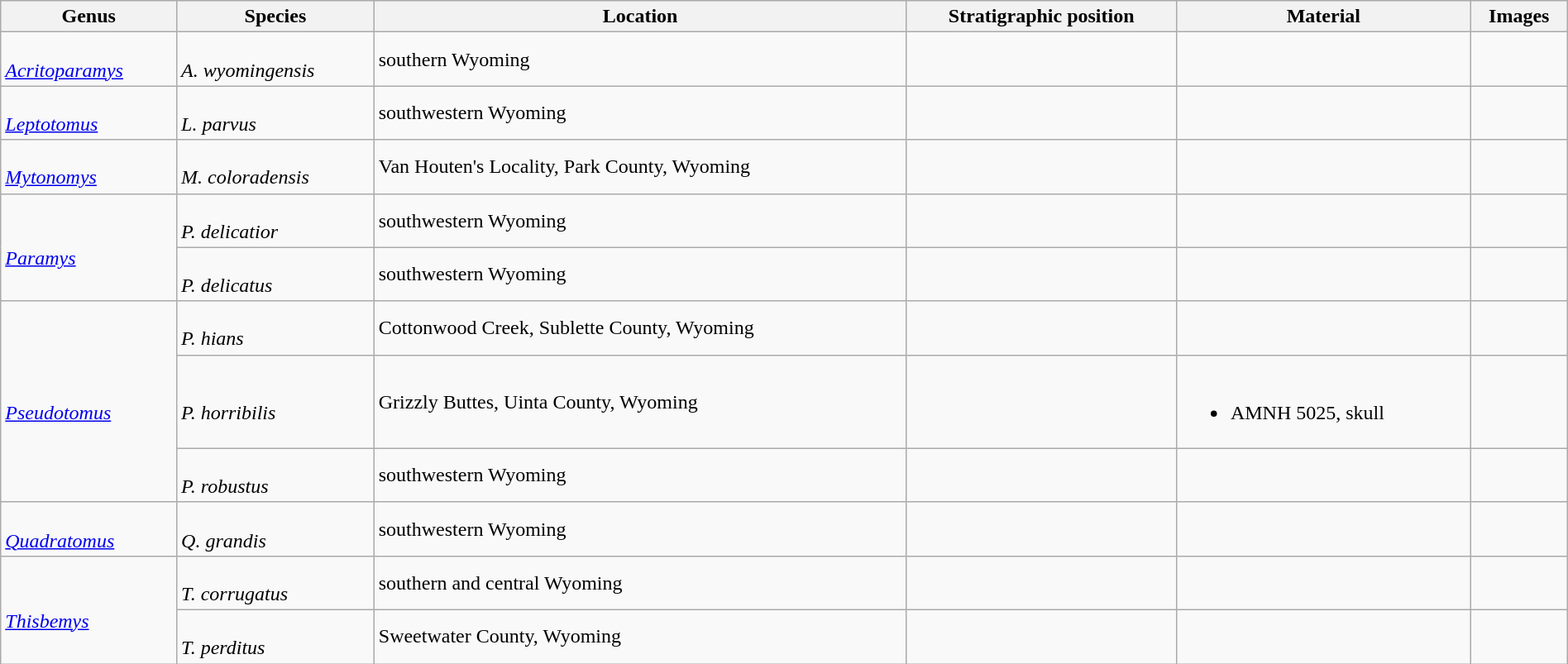<table class="wikitable sortable"  style="margin:auto; width:100%;">
<tr>
<th>Genus</th>
<th>Species</th>
<th>Location</th>
<th>Stratigraphic position</th>
<th>Material</th>
<th>Images</th>
</tr>
<tr>
<td rowspan=1><br><em><a href='#'>Acritoparamys</a></em></td>
<td><br><em>A. wyomingensis</em></td>
<td>southern Wyoming</td>
<td></td>
<td></td>
<td></td>
</tr>
<tr>
<td rowspan=1><br><em><a href='#'>Leptotomus</a></em></td>
<td><br><em>L. parvus</em></td>
<td>southwestern Wyoming</td>
<td></td>
<td></td>
<td></td>
</tr>
<tr>
<td rowspan=1><br><em><a href='#'>Mytonomys</a></em></td>
<td><br><em>M. coloradensis</em></td>
<td>Van Houten's Locality, Park County, Wyoming</td>
<td></td>
<td></td>
<td></td>
</tr>
<tr>
<td rowspan=2><br><em><a href='#'>Paramys</a></em></td>
<td><br><em>P. delicatior</em></td>
<td>southwestern Wyoming</td>
<td></td>
<td></td>
<td></td>
</tr>
<tr>
<td><br><em>P. delicatus</em></td>
<td>southwestern Wyoming</td>
<td></td>
<td></td>
<td></td>
</tr>
<tr>
<td rowspan=3><br><em><a href='#'>Pseudotomus</a></em></td>
<td><br><em>P. hians</em></td>
<td>Cottonwood Creek, Sublette County, Wyoming</td>
<td></td>
<td></td>
<td></td>
</tr>
<tr>
<td><br><em>P. horribilis</em></td>
<td>Grizzly Buttes, Uinta County, Wyoming</td>
<td></td>
<td><br><ul><li>AMNH 5025, skull</li></ul></td>
<td></td>
</tr>
<tr>
<td><br><em>P. robustus</em></td>
<td>southwestern Wyoming</td>
<td></td>
<td></td>
<td></td>
</tr>
<tr>
<td rowspan=1><br><em><a href='#'>Quadratomus</a></em></td>
<td><br><em>Q. grandis</em></td>
<td>southwestern Wyoming</td>
<td></td>
<td></td>
<td></td>
</tr>
<tr>
<td rowspan=2><br><em><a href='#'>Thisbemys</a></em></td>
<td><br><em>T. corrugatus</em></td>
<td>southern and central Wyoming</td>
<td></td>
<td></td>
<td></td>
</tr>
<tr>
<td><br><em>T. perditus</em></td>
<td>Sweetwater County, Wyoming</td>
<td></td>
<td></td>
<td></td>
</tr>
</table>
